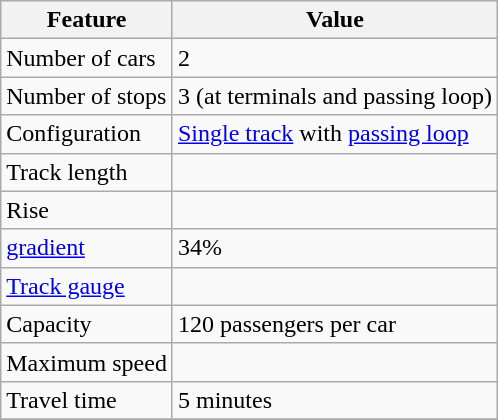<table class="wikitable sortable mw-datatable plainrowheaders">
<tr>
<th>Feature</th>
<th>Value</th>
</tr>
<tr>
<td>Number of cars</td>
<td>2</td>
</tr>
<tr>
<td>Number of stops</td>
<td>3 (at terminals and passing loop)</td>
</tr>
<tr>
<td>Configuration</td>
<td><a href='#'>Single track</a> with <a href='#'>passing loop</a></td>
</tr>
<tr>
<td>Track length</td>
<td></td>
</tr>
<tr>
<td>Rise</td>
<td></td>
</tr>
<tr>
<td><a href='#'>gradient</a></td>
<td>34%</td>
</tr>
<tr>
<td><a href='#'>Track gauge</a></td>
<td></td>
</tr>
<tr>
<td>Capacity</td>
<td>120 passengers per car</td>
</tr>
<tr>
<td>Maximum speed</td>
<td></td>
</tr>
<tr>
<td>Travel time</td>
<td>5 minutes</td>
</tr>
<tr>
</tr>
</table>
